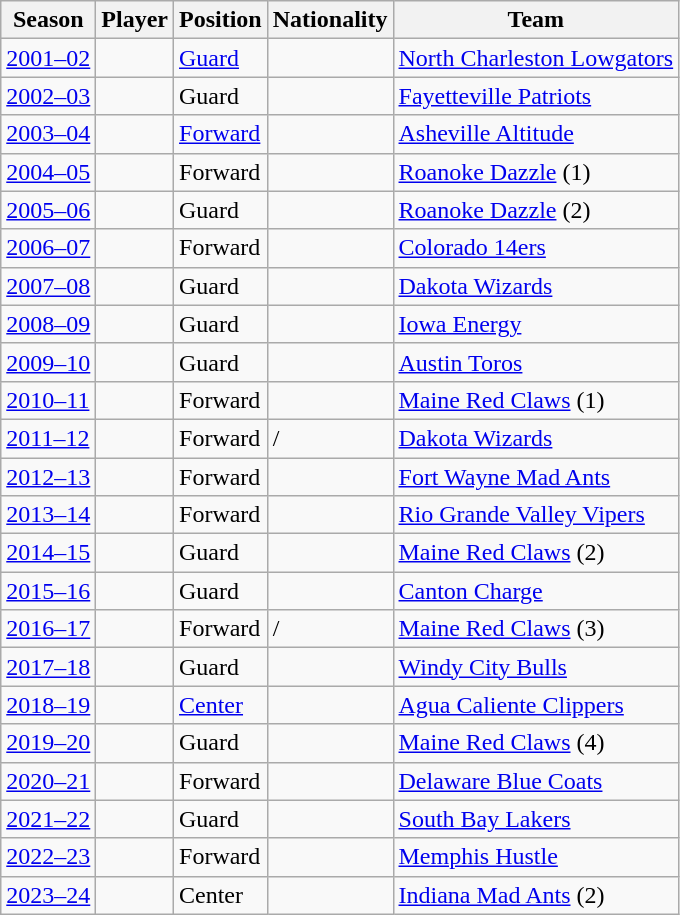<table class="wikitable sortable">
<tr>
<th>Season</th>
<th>Player</th>
<th>Position</th>
<th>Nationality</th>
<th>Team</th>
</tr>
<tr>
<td><a href='#'>2001–02</a></td>
<td></td>
<td><a href='#'>Guard</a></td>
<td></td>
<td><a href='#'>North Charleston Lowgators</a></td>
</tr>
<tr>
<td><a href='#'>2002–03</a></td>
<td></td>
<td>Guard</td>
<td></td>
<td><a href='#'>Fayetteville Patriots</a></td>
</tr>
<tr>
<td><a href='#'>2003–04</a></td>
<td></td>
<td><a href='#'>Forward</a></td>
<td></td>
<td><a href='#'>Asheville Altitude</a></td>
</tr>
<tr>
<td><a href='#'>2004–05</a></td>
<td></td>
<td>Forward</td>
<td></td>
<td><a href='#'>Roanoke Dazzle</a> (1)</td>
</tr>
<tr>
<td><a href='#'>2005–06</a></td>
<td></td>
<td>Guard</td>
<td></td>
<td><a href='#'>Roanoke Dazzle</a> (2)</td>
</tr>
<tr>
<td><a href='#'>2006–07</a></td>
<td></td>
<td>Forward</td>
<td></td>
<td><a href='#'>Colorado 14ers</a></td>
</tr>
<tr>
<td><a href='#'>2007–08</a></td>
<td></td>
<td>Guard</td>
<td></td>
<td><a href='#'>Dakota Wizards</a></td>
</tr>
<tr>
<td><a href='#'>2008–09</a></td>
<td></td>
<td>Guard</td>
<td></td>
<td><a href='#'>Iowa Energy</a></td>
</tr>
<tr>
<td><a href='#'>2009–10</a></td>
<td></td>
<td>Guard</td>
<td></td>
<td><a href='#'>Austin Toros</a></td>
</tr>
<tr>
<td><a href='#'>2010–11</a></td>
<td></td>
<td>Forward</td>
<td></td>
<td><a href='#'>Maine Red Claws</a> (1)</td>
</tr>
<tr>
<td><a href='#'>2011–12</a></td>
<td></td>
<td>Forward</td>
<td>/<br></td>
<td><a href='#'>Dakota Wizards</a></td>
</tr>
<tr>
<td><a href='#'>2012–13</a></td>
<td></td>
<td>Forward</td>
<td></td>
<td><a href='#'>Fort Wayne Mad Ants</a></td>
</tr>
<tr>
<td><a href='#'>2013–14</a></td>
<td></td>
<td>Forward</td>
<td></td>
<td><a href='#'>Rio Grande Valley Vipers</a></td>
</tr>
<tr>
<td><a href='#'>2014–15</a></td>
<td></td>
<td>Guard</td>
<td></td>
<td><a href='#'>Maine Red Claws</a> (2)</td>
</tr>
<tr>
<td><a href='#'>2015–16</a></td>
<td></td>
<td>Guard</td>
<td></td>
<td><a href='#'>Canton Charge</a></td>
</tr>
<tr>
<td><a href='#'>2016–17</a></td>
<td></td>
<td>Forward</td>
<td>/<br></td>
<td><a href='#'>Maine Red Claws</a> (3)</td>
</tr>
<tr>
<td><a href='#'>2017–18</a></td>
<td></td>
<td>Guard</td>
<td></td>
<td><a href='#'>Windy City Bulls</a></td>
</tr>
<tr>
<td><a href='#'>2018–19</a></td>
<td></td>
<td><a href='#'>Center</a></td>
<td></td>
<td><a href='#'>Agua Caliente Clippers</a></td>
</tr>
<tr>
<td><a href='#'>2019–20</a></td>
<td></td>
<td>Guard</td>
<td></td>
<td><a href='#'>Maine Red Claws</a> (4)</td>
</tr>
<tr>
<td><a href='#'>2020–21</a></td>
<td></td>
<td>Forward</td>
<td></td>
<td><a href='#'>Delaware Blue Coats</a></td>
</tr>
<tr>
<td><a href='#'>2021–22</a></td>
<td></td>
<td>Guard</td>
<td></td>
<td><a href='#'>South Bay Lakers</a></td>
</tr>
<tr>
<td><a href='#'>2022–23</a></td>
<td></td>
<td>Forward</td>
<td></td>
<td><a href='#'>Memphis Hustle</a></td>
</tr>
<tr>
<td><a href='#'>2023–24</a></td>
<td></td>
<td>Center</td>
<td></td>
<td><a href='#'>Indiana Mad Ants</a> (2)</td>
</tr>
</table>
